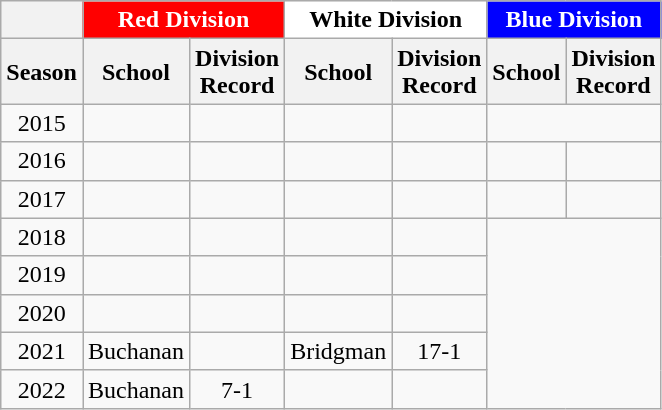<table class="wikitable sortable" style="text-align:center">
<tr>
<th></th>
<th colspan=2 style="background:#FF0000; color:white">Red Division</th>
<th colspan=2 style="background:#FFFFFF; color:black">White Division</th>
<th colspan=2 style="background:#0000FF; color:white">Blue Division</th>
</tr>
<tr>
<th>Season</th>
<th>School</th>
<th>Division<br>Record</th>
<th>School</th>
<th>Division<br>Record</th>
<th>School</th>
<th>Division<br>Record</th>
</tr>
<tr>
<td>2015</td>
<td></td>
<td></td>
<td></td>
<td></td>
</tr>
<tr>
<td>2016</td>
<td></td>
<td></td>
<td></td>
<td></td>
<td></td>
<td></td>
</tr>
<tr>
<td>2017</td>
<td></td>
<td></td>
<td></td>
<td></td>
<td></td>
<td></td>
</tr>
<tr>
<td>2018</td>
<td></td>
<td></td>
<td></td>
<td></td>
</tr>
<tr>
<td>2019</td>
<td></td>
<td></td>
<td></td>
<td></td>
</tr>
<tr>
<td>2020</td>
<td></td>
<td></td>
<td></td>
<td></td>
</tr>
<tr>
<td>2021</td>
<td>Buchanan</td>
<td></td>
<td>Bridgman</td>
<td>17-1</td>
</tr>
<tr>
<td>2022</td>
<td>Buchanan</td>
<td>7-1</td>
<td></td>
<td></td>
</tr>
</table>
